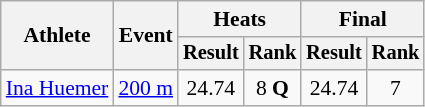<table class="wikitable" style="font-size:90%">
<tr>
<th rowspan=2>Athlete</th>
<th rowspan=2>Event</th>
<th colspan=2>Heats</th>
<th colspan=2>Final</th>
</tr>
<tr style="font-size:95%">
<th>Result</th>
<th>Rank</th>
<th>Result</th>
<th>Rank</th>
</tr>
<tr align=center>
<td align=left><a href='#'>Ina Huemer</a></td>
<td align=left><a href='#'>200 m</a></td>
<td>24.74</td>
<td>8 <strong>Q</strong></td>
<td>24.74</td>
<td>7</td>
</tr>
</table>
